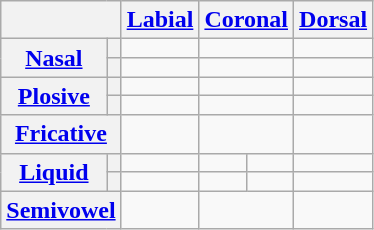<table class=wikitable style=text-align:center>
<tr>
<th colspan=2></th>
<th><a href='#'>Labial</a></th>
<th colspan=2><a href='#'>Coronal</a></th>
<th><a href='#'>Dorsal</a></th>
</tr>
<tr>
<th rowspan=2><a href='#'>Nasal</a></th>
<th></th>
<td></td>
<td colspan=2></td>
<td></td>
</tr>
<tr>
<th></th>
<td></td>
<td colspan=2></td>
<td></td>
</tr>
<tr>
<th rowspan=2><a href='#'>Plosive</a></th>
<th></th>
<td></td>
<td colspan=2></td>
<td></td>
</tr>
<tr>
<th></th>
<td></td>
<td colspan=2></td>
<td></td>
</tr>
<tr>
<th colspan=2><a href='#'>Fricative</a></th>
<td></td>
<td colspan=2></td>
<td></td>
</tr>
<tr>
<th rowspan="2"><a href='#'>Liquid</a></th>
<th></th>
<td></td>
<td></td>
<td></td>
<td></td>
</tr>
<tr>
<th></th>
<td></td>
<td></td>
<td></td>
<td></td>
</tr>
<tr>
<th colspan=2><a href='#'>Semivowel</a></th>
<td></td>
<td colspan=2></td>
<td></td>
</tr>
</table>
